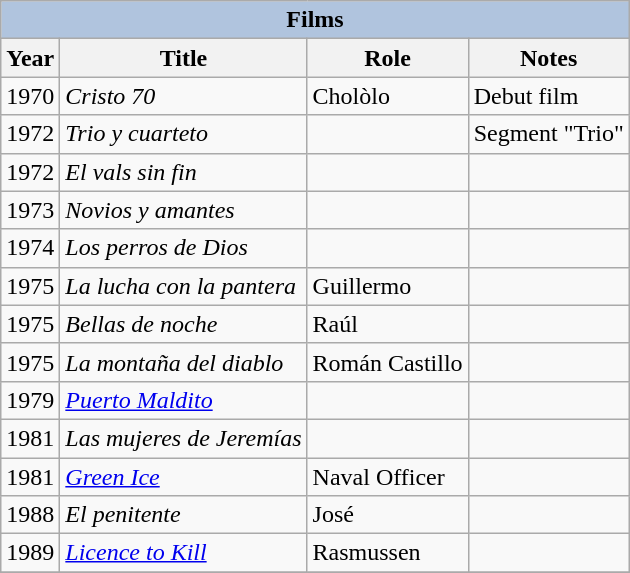<table class="wikitable">
<tr>
<th colspan="5" style="background:LightSteelBlue;">Films</th>
</tr>
<tr>
<th>Year</th>
<th>Title</th>
<th>Role</th>
<th>Notes</th>
</tr>
<tr>
<td>1970</td>
<td><em>Cristo 70</em></td>
<td>Cholòlo</td>
<td>Debut film</td>
</tr>
<tr>
<td>1972</td>
<td><em>Trio y cuarteto</em></td>
<td></td>
<td>Segment "Trio"</td>
</tr>
<tr>
<td>1972</td>
<td><em>El vals sin fin</em></td>
<td></td>
<td></td>
</tr>
<tr>
<td>1973</td>
<td><em>Novios y amantes</em></td>
<td></td>
<td></td>
</tr>
<tr>
<td>1974</td>
<td><em>Los perros de Dios</em></td>
<td></td>
<td></td>
</tr>
<tr>
<td>1975</td>
<td><em>La lucha con la pantera</em></td>
<td>Guillermo</td>
<td></td>
</tr>
<tr>
<td>1975</td>
<td><em>Bellas de noche</em></td>
<td>Raúl</td>
<td></td>
</tr>
<tr>
<td>1975</td>
<td><em>La montaña del diablo</em></td>
<td>Román Castillo</td>
<td></td>
</tr>
<tr>
<td>1979</td>
<td><em><a href='#'>Puerto Maldito</a></em></td>
<td></td>
<td></td>
</tr>
<tr>
<td>1981</td>
<td><em>Las mujeres de Jeremías</em></td>
<td></td>
<td></td>
</tr>
<tr>
<td>1981</td>
<td><em><a href='#'>Green Ice</a></em></td>
<td>Naval Officer</td>
<td></td>
</tr>
<tr>
<td>1988</td>
<td><em>El penitente</em></td>
<td>José</td>
<td></td>
</tr>
<tr>
<td>1989</td>
<td><em><a href='#'>Licence to Kill</a></em></td>
<td>Rasmussen</td>
<td></td>
</tr>
<tr>
</tr>
</table>
